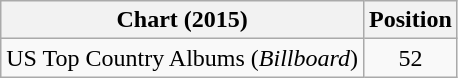<table class="wikitable">
<tr>
<th>Chart (2015)</th>
<th>Position</th>
</tr>
<tr>
<td>US Top Country Albums (<em>Billboard</em>)</td>
<td style="text-align:center;">52</td>
</tr>
</table>
